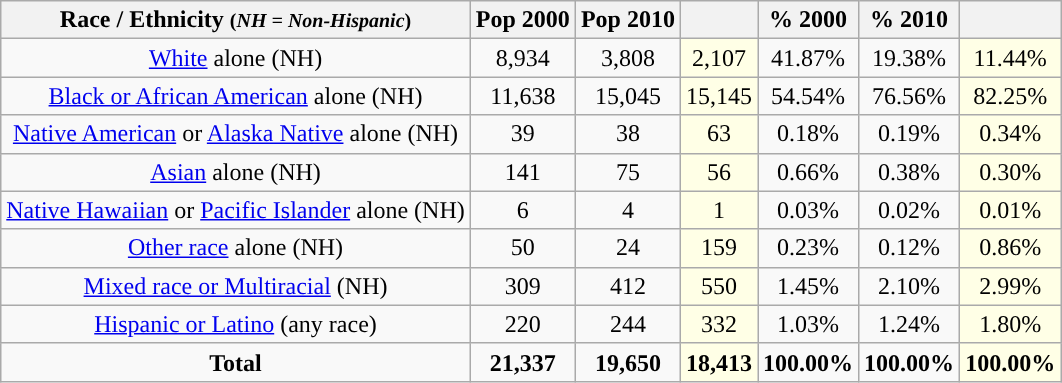<table class="wikitable" style="text-align:center;">
<tr>
<th>Race / Ethnicity <small>(<em>NH = Non-Hispanic</em>)</small></th>
<th>Pop 2000</th>
<th>Pop 2010</th>
<th></th>
<th>% 2000</th>
<th>% 2010</th>
<th></th>
</tr>
<tr>
<td><a href='#'>White</a> alone (NH)</td>
<td>8,934</td>
<td>3,808</td>
<td style='background: #ffffe6;'>2,107</td>
<td>41.87%</td>
<td>19.38%</td>
<td style='background: #ffffe6;'>11.44%</td>
</tr>
<tr>
<td><a href='#'>Black or African American</a> alone (NH)</td>
<td>11,638</td>
<td>15,045</td>
<td style='background: #ffffe6;'>15,145</td>
<td>54.54%</td>
<td>76.56%</td>
<td style='background: #ffffe6;'>82.25%</td>
</tr>
<tr>
<td><a href='#'>Native American</a> or <a href='#'>Alaska Native</a> alone (NH)</td>
<td>39</td>
<td>38</td>
<td style='background: #ffffe6;'>63</td>
<td>0.18%</td>
<td>0.19%</td>
<td style='background: #ffffe6;'>0.34%</td>
</tr>
<tr>
<td><a href='#'>Asian</a> alone (NH)</td>
<td>141</td>
<td>75</td>
<td style='background: #ffffe6;'>56</td>
<td>0.66%</td>
<td>0.38%</td>
<td style='background: #ffffe6;'>0.30%</td>
</tr>
<tr>
<td><a href='#'>Native Hawaiian</a> or <a href='#'>Pacific Islander</a> alone (NH)</td>
<td>6</td>
<td>4</td>
<td style='background: #ffffe6;'>1</td>
<td>0.03%</td>
<td>0.02%</td>
<td style='background: #ffffe6;'>0.01%</td>
</tr>
<tr>
<td><a href='#'>Other race</a> alone (NH)</td>
<td>50</td>
<td>24</td>
<td style='background: #ffffe6;'>159</td>
<td>0.23%</td>
<td>0.12%</td>
<td style='background: #ffffe6;'>0.86%</td>
</tr>
<tr>
<td><a href='#'>Mixed race or Multiracial</a> (NH)</td>
<td>309</td>
<td>412</td>
<td style='background: #ffffe6;'>550</td>
<td>1.45%</td>
<td>2.10%</td>
<td style='background: #ffffe6;'>2.99%</td>
</tr>
<tr>
<td><a href='#'>Hispanic or Latino</a> (any race)</td>
<td>220</td>
<td>244</td>
<td style='background: #ffffe6;'>332</td>
<td>1.03%</td>
<td>1.24%</td>
<td style='background: #ffffe6;'>1.80%</td>
</tr>
<tr>
<td><strong>Total</strong></td>
<td><strong>21,337</strong></td>
<td><strong>19,650</strong></td>
<td style='background: #ffffe6;'><strong>18,413</strong></td>
<td><strong>100.00%</strong></td>
<td><strong>100.00%</strong></td>
<td style='background: #ffffe6;'><strong>100.00%</strong></td>
</tr>
</table>
